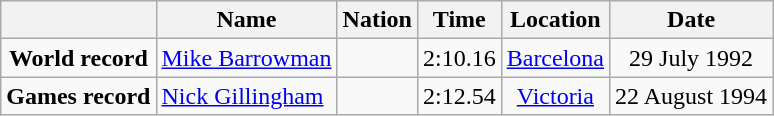<table class=wikitable style=text-align:center>
<tr>
<th></th>
<th>Name</th>
<th>Nation</th>
<th>Time</th>
<th>Location</th>
<th>Date</th>
</tr>
<tr>
<td><strong>World record</strong></td>
<td align=left><a href='#'>Mike Barrowman</a></td>
<td align=left></td>
<td align=left>2:10.16</td>
<td><a href='#'>Barcelona</a></td>
<td>29 July 1992</td>
</tr>
<tr>
<td><strong>Games record</strong></td>
<td align=left><a href='#'>Nick Gillingham</a></td>
<td align=left></td>
<td align=left>2:12.54</td>
<td><a href='#'>Victoria</a></td>
<td>22 August 1994</td>
</tr>
</table>
